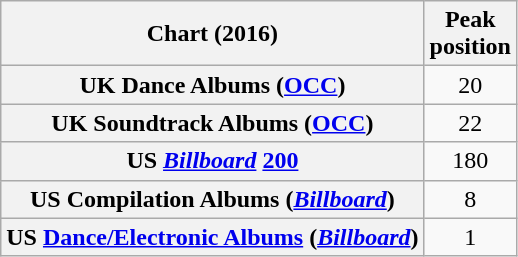<table class="wikitable sortable plainrowheaders" style="text-align:center">
<tr>
<th scope="col">Chart (2016)</th>
<th scope="col">Peak<br>position</th>
</tr>
<tr>
<th scope="row">UK Dance Albums (<a href='#'>OCC</a>)</th>
<td align=center>20</td>
</tr>
<tr>
<th scope="row">UK Soundtrack Albums (<a href='#'>OCC</a>)</th>
<td align=center>22</td>
</tr>
<tr>
<th scope="row">US <em><a href='#'>Billboard</a></em> <a href='#'>200</a></th>
<td align=center>180</td>
</tr>
<tr>
<th scope="row">US Compilation Albums (<em><a href='#'>Billboard</a></em>)</th>
<td align=center>8</td>
</tr>
<tr>
<th scope="row">US <a href='#'>Dance/Electronic Albums</a> (<em><a href='#'>Billboard</a></em>)</th>
<td align=center>1</td>
</tr>
</table>
